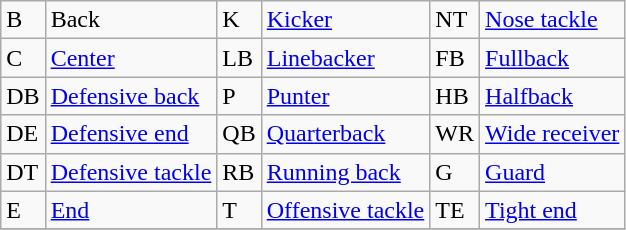<table class="wikitable">
<tr>
<td>B</td>
<td>Back</td>
<td>K</td>
<td><a href='#'>Kicker</a></td>
<td>NT</td>
<td><a href='#'>Nose tackle</a></td>
</tr>
<tr>
<td>C</td>
<td><a href='#'>Center</a></td>
<td>LB</td>
<td><a href='#'>Linebacker</a></td>
<td>FB</td>
<td><a href='#'>Fullback</a></td>
</tr>
<tr>
<td>DB</td>
<td><a href='#'>Defensive back</a></td>
<td>P</td>
<td><a href='#'>Punter</a></td>
<td>HB</td>
<td><a href='#'>Halfback</a></td>
</tr>
<tr>
<td>DE</td>
<td><a href='#'>Defensive end</a></td>
<td>QB</td>
<td><a href='#'>Quarterback</a></td>
<td>WR</td>
<td><a href='#'>Wide receiver</a></td>
</tr>
<tr>
<td>DT</td>
<td><a href='#'>Defensive tackle</a></td>
<td>RB</td>
<td><a href='#'>Running back</a></td>
<td>G</td>
<td><a href='#'>Guard</a></td>
</tr>
<tr>
<td>E</td>
<td><a href='#'>End</a></td>
<td>T</td>
<td><a href='#'>Offensive tackle</a></td>
<td>TE</td>
<td><a href='#'>Tight end</a></td>
</tr>
<tr>
</tr>
</table>
